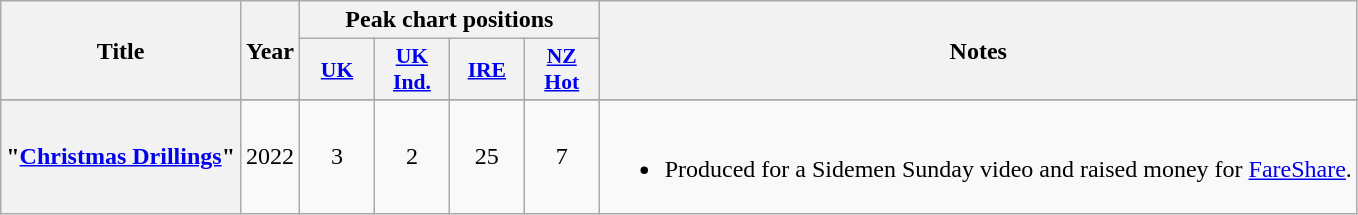<table class="wikitable plainrowheaders" style="text-align:center;">
<tr>
<th scope="col" rowspan="2">Title</th>
<th scope="col" rowspan="2">Year</th>
<th scope="col" colspan="4">Peak chart positions</th>
<th scope="col" rowspan="2">Notes</th>
</tr>
<tr>
<th scope="col" style="width:3em;font-size:90%"><a href='#'>UK</a><br></th>
<th scope="col" style="width:3em;font-size:90%"><a href='#'>UK<br>Ind.</a><br></th>
<th scope="col" style="width:3em;font-size:90%"><a href='#'>IRE</a><br></th>
<th scope="col" style="width:3em;font-size:90%"><a href='#'>NZ<br>Hot</a><br></th>
</tr>
<tr>
</tr>
<tr>
<th scope="row">"<a href='#'>Christmas Drillings</a>"<br></th>
<td>2022</td>
<td>3</td>
<td>2</td>
<td>25</td>
<td>7</td>
<td><br><ul><li>Produced for a Sidemen Sunday video and raised money for <a href='#'>FareShare</a>.</li></ul></td>
</tr>
</table>
